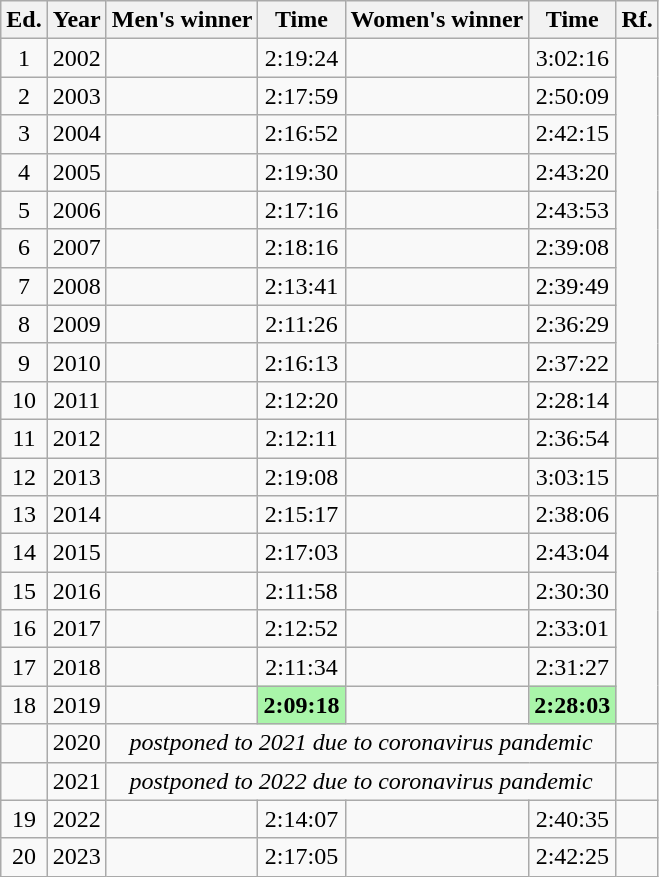<table class="wikitable sortable" style="text-align:center">
<tr>
<th class="unsortable">Ed.</th>
<th>Year</th>
<th>Men's winner</th>
<th>Time</th>
<th>Women's winner</th>
<th>Time</th>
<th class="unsortable">Rf.</th>
</tr>
<tr>
<td>1</td>
<td>2002</td>
<td align=left></td>
<td>2:19:24</td>
<td align=left></td>
<td>3:02:16</td>
</tr>
<tr>
<td>2</td>
<td>2003</td>
<td align=left></td>
<td>2:17:59</td>
<td align=left></td>
<td>2:50:09</td>
</tr>
<tr>
<td>3</td>
<td>2004</td>
<td align=left></td>
<td>2:16:52</td>
<td align=left></td>
<td>2:42:15</td>
</tr>
<tr>
<td>4</td>
<td>2005</td>
<td align=left></td>
<td>2:19:30</td>
<td align=left></td>
<td>2:43:20</td>
</tr>
<tr>
<td>5</td>
<td>2006</td>
<td align=left></td>
<td>2:17:16</td>
<td align=left></td>
<td>2:43:53</td>
</tr>
<tr>
<td>6</td>
<td>2007</td>
<td align=left></td>
<td>2:18:16</td>
<td align=left></td>
<td>2:39:08</td>
</tr>
<tr>
<td>7</td>
<td>2008</td>
<td align=left></td>
<td>2:13:41</td>
<td align=left></td>
<td>2:39:49</td>
</tr>
<tr>
<td>8</td>
<td>2009</td>
<td align=left></td>
<td>2:11:26</td>
<td align=left></td>
<td>2:36:29</td>
</tr>
<tr>
<td>9</td>
<td>2010</td>
<td align=left></td>
<td>2:16:13</td>
<td align=left></td>
<td>2:37:22</td>
</tr>
<tr>
<td>10</td>
<td>2011</td>
<td align=left></td>
<td>2:12:20</td>
<td align=left></td>
<td>2:28:14</td>
<td></td>
</tr>
<tr>
<td>11</td>
<td>2012</td>
<td align=left></td>
<td>2:12:11</td>
<td align=left></td>
<td>2:36:54</td>
<td></td>
</tr>
<tr>
<td>12</td>
<td>2013</td>
<td align=left></td>
<td>2:19:08</td>
<td align=left></td>
<td>3:03:15</td>
<td></td>
</tr>
<tr>
<td>13</td>
<td>2014</td>
<td align=left></td>
<td>2:15:17</td>
<td align=left></td>
<td>2:38:06</td>
</tr>
<tr>
<td>14</td>
<td>2015</td>
<td align=left></td>
<td>2:17:03</td>
<td align=left></td>
<td>2:43:04</td>
</tr>
<tr>
<td>15</td>
<td>2016</td>
<td align=left></td>
<td>2:11:58</td>
<td align=left></td>
<td>2:30:30</td>
</tr>
<tr>
<td>16</td>
<td>2017</td>
<td align=left></td>
<td>2:12:52</td>
<td align=left></td>
<td>2:33:01</td>
</tr>
<tr>
<td>17</td>
<td>2018</td>
<td align=left></td>
<td>2:11:34</td>
<td align=left></td>
<td>2:31:27</td>
</tr>
<tr>
<td>18</td>
<td>2019</td>
<td align=left></td>
<td bgcolor=#A9F5A9><strong>2:09:18</strong></td>
<td align=left></td>
<td bgcolor=#A9F5A9><strong>2:28:03</strong></td>
</tr>
<tr>
<td></td>
<td>2020</td>
<td colspan="4" align="center" data-sort-value=""><em>postponed to 2021 due to coronavirus pandemic</em></td>
<td></td>
</tr>
<tr>
<td></td>
<td>2021</td>
<td colspan="4" align="center" data-sort-value=""><em>postponed to 2022 due to coronavirus pandemic</em></td>
<td></td>
</tr>
<tr>
<td>19</td>
<td>2022</td>
<td align=left></td>
<td>2:14:07</td>
<td align=left></td>
<td>2:40:35</td>
</tr>
<tr>
<td>20</td>
<td>2023</td>
<td align=left></td>
<td>2:17:05</td>
<td align=left></td>
<td>2:42:25</td>
<td></td>
</tr>
</table>
